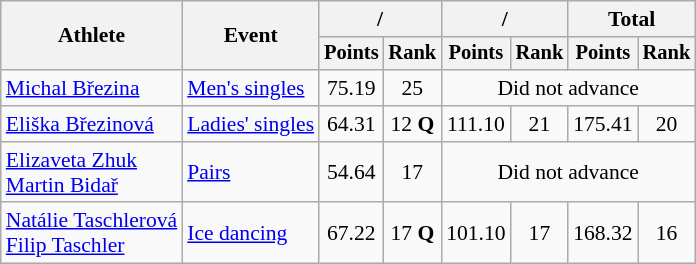<table class="wikitable" style="font-size:90%">
<tr>
<th rowspan="2">Athlete</th>
<th rowspan="2">Event</th>
<th colspan="2"> / </th>
<th colspan="2"> / </th>
<th colspan="2">Total</th>
</tr>
<tr style="font-size:95%">
<th>Points</th>
<th>Rank</th>
<th>Points</th>
<th>Rank</th>
<th>Points</th>
<th>Rank</th>
</tr>
<tr align=center>
<td align=left><a href='#'>Michal Březina</a></td>
<td align=left><a href='#'>Men's singles</a></td>
<td>75.19</td>
<td>25</td>
<td colspan=4>Did not advance</td>
</tr>
<tr align=center>
<td align=left><a href='#'>Eliška Březinová</a></td>
<td align=left><a href='#'>Ladies' singles</a></td>
<td>64.31</td>
<td>12 <strong>Q</strong></td>
<td>111.10</td>
<td>21</td>
<td>175.41</td>
<td>20</td>
</tr>
<tr align=center>
<td align=left><a href='#'>Elizaveta Zhuk</a> <br> <a href='#'>Martin Bidař</a></td>
<td align=left><a href='#'>Pairs</a></td>
<td>54.64</td>
<td>17</td>
<td colspan=4>Did not advance</td>
</tr>
<tr align=center>
<td align=left><a href='#'>Natálie Taschlerová</a> <br> <a href='#'>Filip Taschler</a></td>
<td align=left><a href='#'>Ice dancing</a></td>
<td>67.22</td>
<td>17 <strong>Q</strong></td>
<td>101.10</td>
<td>17</td>
<td>168.32</td>
<td>16</td>
</tr>
</table>
